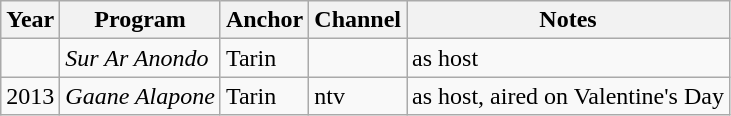<table class="wikitable">
<tr>
<th>Year</th>
<th>Program</th>
<th>Anchor</th>
<th>Channel</th>
<th>Notes</th>
</tr>
<tr>
<td></td>
<td><em>Sur Ar Anondo</em></td>
<td>Tarin</td>
<td></td>
<td>as host</td>
</tr>
<tr>
<td>2013</td>
<td><em>Gaane Alapone</em></td>
<td>Tarin</td>
<td>ntv</td>
<td>as host, aired on Valentine's Day</td>
</tr>
</table>
